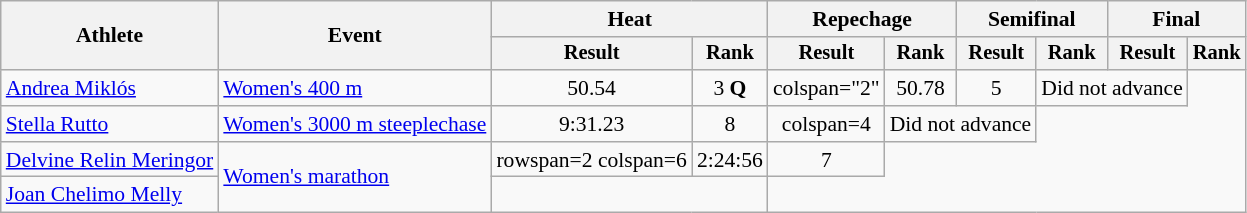<table class="wikitable" style="font-size:90%">
<tr>
<th rowspan="2">Athlete</th>
<th rowspan="2">Event</th>
<th colspan="2">Heat</th>
<th colspan="2">Repechage</th>
<th colspan="2">Semifinal</th>
<th colspan="2">Final</th>
</tr>
<tr style="font-size:95%">
<th>Result</th>
<th>Rank</th>
<th>Result</th>
<th>Rank</th>
<th>Result</th>
<th>Rank</th>
<th>Result</th>
<th>Rank</th>
</tr>
<tr align=center>
<td align=left><a href='#'>Andrea Miklós</a></td>
<td align=left><a href='#'>Women's 400 m</a></td>
<td>50.54</td>
<td>3 <strong>Q</strong></td>
<td>colspan="2" </td>
<td>50.78</td>
<td>5</td>
<td colspan=2>Did not advance</td>
</tr>
<tr align=center>
<td align=left><a href='#'>Stella Rutto</a></td>
<td align=left><a href='#'>Women's 3000 m steeplechase</a></td>
<td>9:31.23</td>
<td>8</td>
<td>colspan=4 </td>
<td colspan=2>Did not advance</td>
</tr>
<tr align=center>
<td align=left><a href='#'>Delvine Relin Meringor</a></td>
<td align=left rowspan=2><a href='#'>Women's marathon</a></td>
<td>rowspan=2 colspan=6 </td>
<td>2:24:56 <strong></strong></td>
<td>7</td>
</tr>
<tr align=center>
<td align=left><a href='#'>Joan Chelimo Melly</a></td>
<td colspan=2></td>
</tr>
</table>
